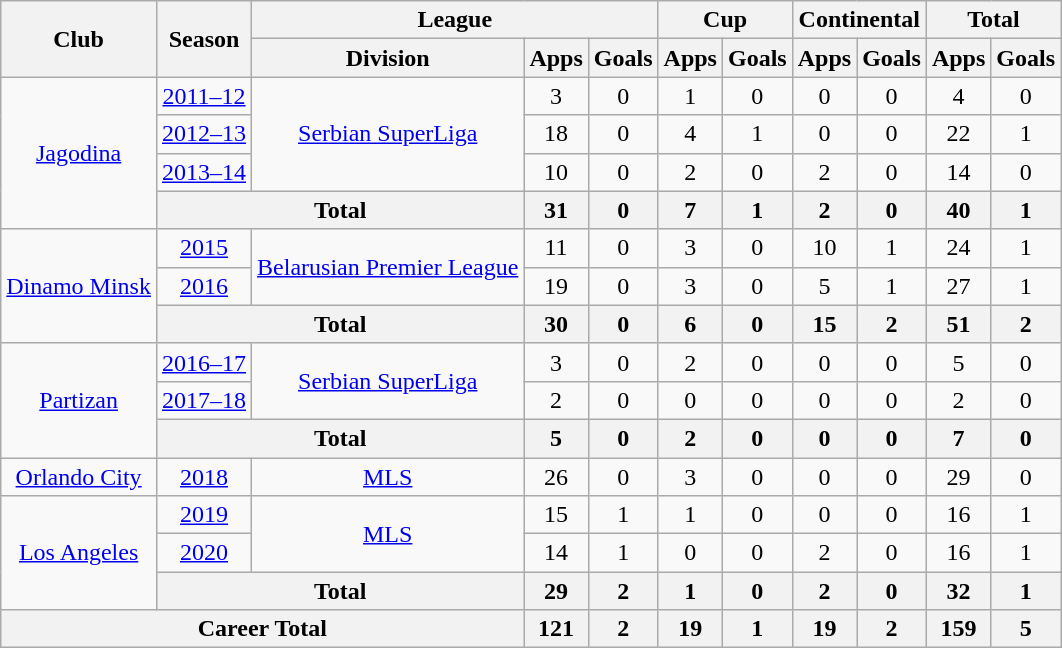<table class="wikitable" style="text-align:center">
<tr>
<th rowspan="2">Club</th>
<th rowspan="2">Season</th>
<th colspan="3">League</th>
<th colspan="2">Cup</th>
<th colspan="2">Continental</th>
<th colspan="2">Total</th>
</tr>
<tr>
<th>Division</th>
<th>Apps</th>
<th>Goals</th>
<th>Apps</th>
<th>Goals</th>
<th>Apps</th>
<th>Goals</th>
<th>Apps</th>
<th>Goals</th>
</tr>
<tr>
<td rowspan="4"><a href='#'>Jagodina</a></td>
<td><a href='#'>2011–12</a></td>
<td rowspan="3"><a href='#'>Serbian SuperLiga</a></td>
<td>3</td>
<td>0</td>
<td>1</td>
<td>0</td>
<td>0</td>
<td>0</td>
<td>4</td>
<td>0</td>
</tr>
<tr>
<td><a href='#'>2012–13</a></td>
<td>18</td>
<td>0</td>
<td>4</td>
<td>1</td>
<td>0</td>
<td>0</td>
<td>22</td>
<td>1</td>
</tr>
<tr>
<td><a href='#'>2013–14</a></td>
<td>10</td>
<td>0</td>
<td>2</td>
<td>0</td>
<td>2</td>
<td>0</td>
<td>14</td>
<td>0</td>
</tr>
<tr>
<th colspan="2">Total</th>
<th>31</th>
<th>0</th>
<th>7</th>
<th>1</th>
<th>2</th>
<th>0</th>
<th>40</th>
<th>1</th>
</tr>
<tr>
<td rowspan="3"><a href='#'>Dinamo Minsk</a></td>
<td><a href='#'>2015</a></td>
<td rowspan="2"><a href='#'>Belarusian Premier League</a></td>
<td>11</td>
<td>0</td>
<td>3</td>
<td>0</td>
<td>10</td>
<td>1</td>
<td>24</td>
<td>1</td>
</tr>
<tr>
<td><a href='#'>2016</a></td>
<td>19</td>
<td>0</td>
<td>3</td>
<td>0</td>
<td>5</td>
<td>1</td>
<td>27</td>
<td>1</td>
</tr>
<tr>
<th colspan="2">Total</th>
<th>30</th>
<th>0</th>
<th>6</th>
<th>0</th>
<th>15</th>
<th>2</th>
<th>51</th>
<th>2</th>
</tr>
<tr>
<td rowspan="3"><a href='#'>Partizan</a></td>
<td><a href='#'>2016–17</a></td>
<td rowspan="2"><a href='#'>Serbian SuperLiga</a></td>
<td>3</td>
<td>0</td>
<td>2</td>
<td>0</td>
<td>0</td>
<td>0</td>
<td>5</td>
<td>0</td>
</tr>
<tr>
<td><a href='#'>2017–18</a></td>
<td>2</td>
<td>0</td>
<td>0</td>
<td>0</td>
<td>0</td>
<td>0</td>
<td>2</td>
<td>0</td>
</tr>
<tr>
<th colspan="2">Total</th>
<th>5</th>
<th>0</th>
<th>2</th>
<th>0</th>
<th>0</th>
<th>0</th>
<th>7</th>
<th>0</th>
</tr>
<tr>
<td><a href='#'>Orlando City</a></td>
<td><a href='#'>2018</a></td>
<td><a href='#'>MLS</a></td>
<td>26</td>
<td>0</td>
<td>3</td>
<td>0</td>
<td>0</td>
<td>0</td>
<td>29</td>
<td>0</td>
</tr>
<tr>
<td rowspan="3"><a href='#'>Los Angeles</a></td>
<td><a href='#'>2019</a></td>
<td rowspan="2"><a href='#'>MLS</a></td>
<td>15</td>
<td>1</td>
<td>1</td>
<td>0</td>
<td>0</td>
<td>0</td>
<td>16</td>
<td>1</td>
</tr>
<tr>
<td><a href='#'>2020</a></td>
<td>14</td>
<td>1</td>
<td>0</td>
<td>0</td>
<td>2</td>
<td>0</td>
<td>16</td>
<td>1</td>
</tr>
<tr>
<th colspan="2">Total</th>
<th>29</th>
<th>2</th>
<th>1</th>
<th>0</th>
<th>2</th>
<th>0</th>
<th>32</th>
<th>1</th>
</tr>
<tr>
<th colspan="3">Career Total</th>
<th>121</th>
<th>2</th>
<th>19</th>
<th>1</th>
<th>19</th>
<th>2</th>
<th>159</th>
<th>5</th>
</tr>
</table>
